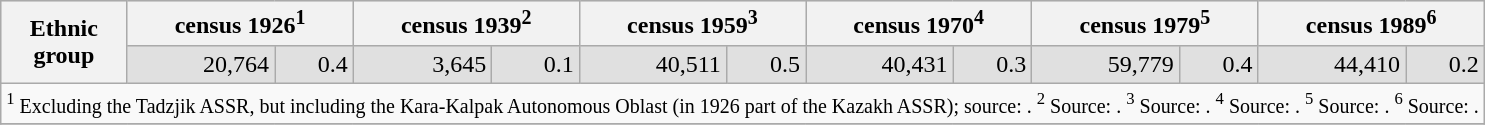<table class="wikitable">
<tr bgcolor="#e0e0e0">
<th rowspan="2">Ethnic<br>group</th>
<th colspan="2">census 1926<sup>1</sup></th>
<th colspan="2">census 1939<sup>2</sup></th>
<th colspan="2">census 1959<sup>3</sup></th>
<th colspan="2">census 1970<sup>4</sup></th>
<th colspan="2">census 1979<sup>5</sup></th>
<th colspan="2">census 1989<sup>6</sup></th>
</tr>
<tr bgcolor="#e0e0e0">
<td align="right">20,764</td>
<td align="right">0.4</td>
<td align="right">3,645</td>
<td align="right">0.1</td>
<td align="right">40,511</td>
<td align="right">0.5</td>
<td align="right">40,431</td>
<td align="right">0.3</td>
<td align="right">59,779</td>
<td align="right">0.4</td>
<td align="right">44,410</td>
<td align="right">0.2</td>
</tr>
<tr>
<td colspan="13"><small><sup>1</sup> Excluding the Tadzjik ASSR, but including the Kara-Kalpak Autonomous Oblast (in 1926 part of the Kazakh ASSR); source: . <sup>2</sup> Source: . <sup>3</sup> Source: . <sup>4</sup> Source: . <sup>5</sup> Source: . <sup>6</sup> Source: . </small></td>
</tr>
<tr>
</tr>
</table>
